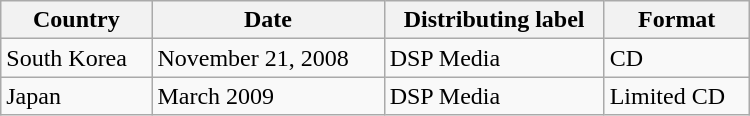<table class="wikitable" style="width:500px">
<tr>
<th>Country</th>
<th>Date</th>
<th>Distributing label</th>
<th>Format</th>
</tr>
<tr>
<td>South Korea</td>
<td>November 21, 2008</td>
<td>DSP Media</td>
<td>CD</td>
</tr>
<tr>
<td>Japan</td>
<td>March 2009</td>
<td>DSP Media</td>
<td>Limited CD</td>
</tr>
</table>
